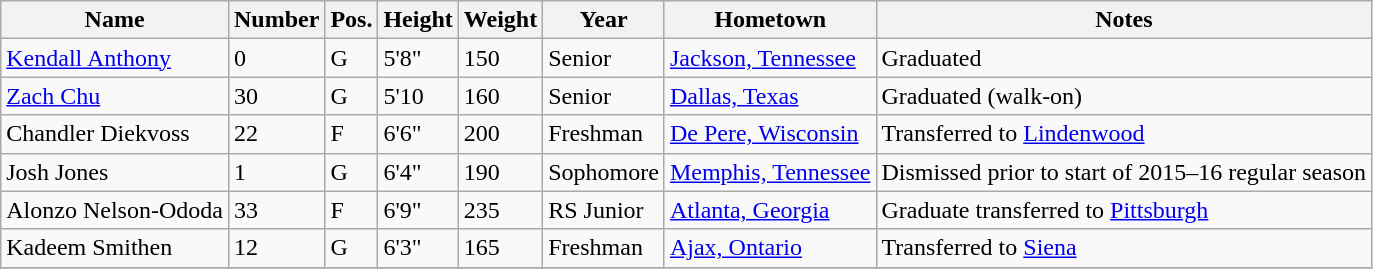<table class="wikitable sortable" border="1">
<tr>
<th>Name</th>
<th>Number</th>
<th>Pos.</th>
<th>Height</th>
<th>Weight</th>
<th>Year</th>
<th>Hometown</th>
<th class="unsortable">Notes</th>
</tr>
<tr>
<td sortname><a href='#'>Kendall Anthony</a></td>
<td>0</td>
<td>G</td>
<td>5'8"</td>
<td>150</td>
<td>Senior</td>
<td><a href='#'>Jackson, Tennessee</a></td>
<td>Graduated</td>
</tr>
<tr>
<td sortname><a href='#'>Zach Chu</a></td>
<td>30</td>
<td>G</td>
<td>5'10</td>
<td>160</td>
<td>Senior</td>
<td><a href='#'>Dallas, Texas</a></td>
<td>Graduated (walk-on)</td>
</tr>
<tr>
<td sortname>Chandler Diekvoss</td>
<td>22</td>
<td>F</td>
<td>6'6"</td>
<td>200</td>
<td>Freshman</td>
<td><a href='#'>De Pere, Wisconsin</a></td>
<td>Transferred to <a href='#'>Lindenwood</a></td>
</tr>
<tr>
<td sortname>Josh Jones</td>
<td>1</td>
<td>G</td>
<td>6'4"</td>
<td>190</td>
<td>Sophomore</td>
<td><a href='#'>Memphis, Tennessee</a></td>
<td>Dismissed prior to start of 2015–16 regular season</td>
</tr>
<tr>
<td sortname>Alonzo Nelson-Ododa</td>
<td>33</td>
<td>F</td>
<td>6'9"</td>
<td>235</td>
<td>RS Junior</td>
<td><a href='#'>Atlanta, Georgia</a></td>
<td>Graduate transferred to <a href='#'>Pittsburgh</a></td>
</tr>
<tr>
<td sortname>Kadeem Smithen</td>
<td>12</td>
<td>G</td>
<td>6'3"</td>
<td>165</td>
<td>Freshman</td>
<td><a href='#'>Ajax, Ontario</a></td>
<td>Transferred to <a href='#'>Siena</a></td>
</tr>
<tr>
</tr>
</table>
